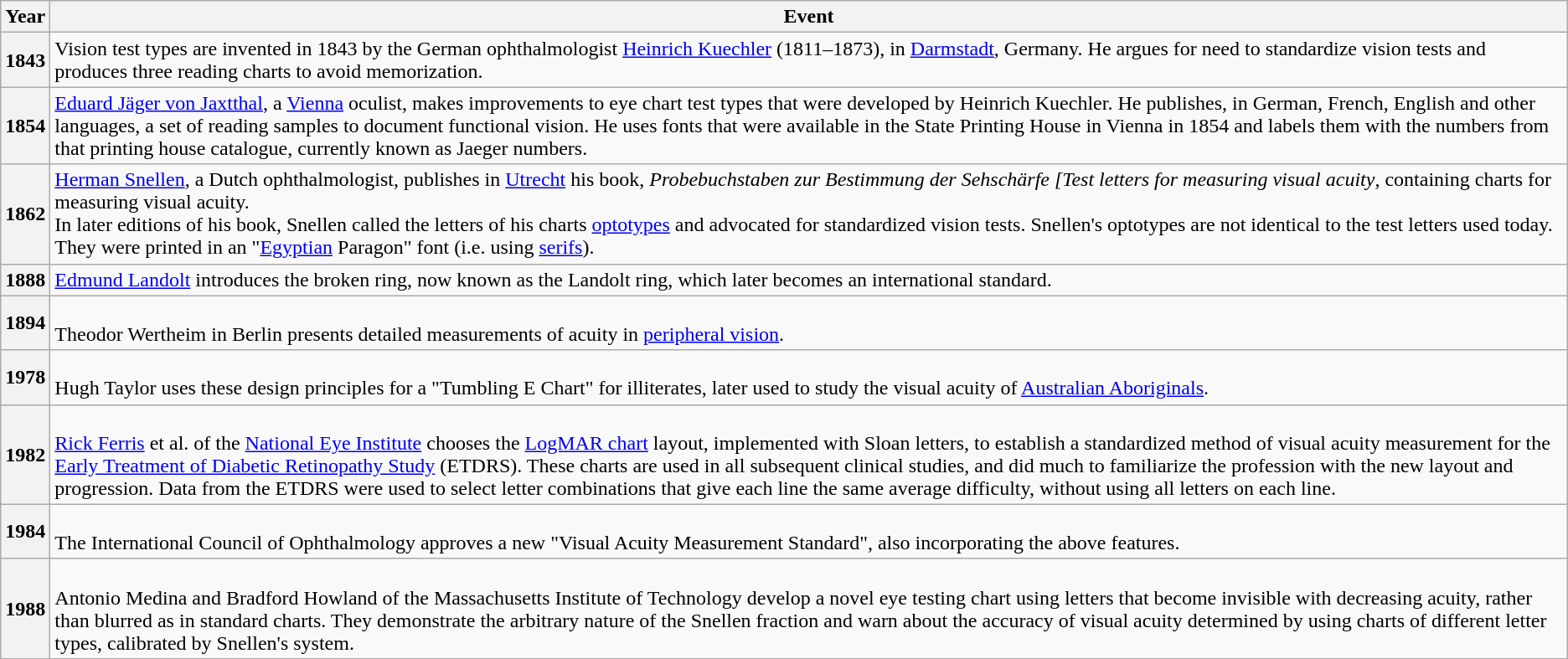<table class="wikitable">
<tr>
<th>Year</th>
<th>Event</th>
</tr>
<tr>
<th>1843</th>
<td>Vision test types are invented in 1843 by the German ophthalmologist <a href='#'>Heinrich Kuechler</a> (1811–1873), in <a href='#'>Darmstadt</a>, Germany. He argues for need to standardize vision tests and produces three reading charts to avoid memorization.</td>
</tr>
<tr>
<th>1854</th>
<td><a href='#'>Eduard Jäger von Jaxtthal</a>, a <a href='#'>Vienna</a> oculist, makes improvements to eye chart test types that were developed by Heinrich Kuechler. He publishes, in German, French, English and other languages, a set of reading samples to document functional vision. He uses fonts that were available in the State Printing House in Vienna in 1854 and labels them with the numbers from that printing house catalogue, currently known as Jaeger numbers.</td>
</tr>
<tr>
<th>1862</th>
<td><a href='#'>Herman Snellen</a>, a Dutch ophthalmologist, publishes in <a href='#'>Utrecht</a> his book, <em>Probebuchstaben zur Bestimmung der Sehschärfe [Test letters for measuring visual acuity</em>, containing charts for measuring visual acuity.<br>In later editions of his book, Snellen called the letters of his charts <a href='#'>optotypes</a> and advocated for standardized vision tests. Snellen's optotypes are not identical to the test letters used today. They were printed in an "<a href='#'>Egyptian</a> Paragon" font (i.e. using <a href='#'>serifs</a>).</td>
</tr>
<tr>
<th>1888</th>
<td><a href='#'>Edmund Landolt</a> introduces the broken ring, now known as the Landolt ring, which later becomes an international standard.</td>
</tr>
<tr>
<th>1894</th>
<td><br>Theodor Wertheim in Berlin presents detailed measurements of acuity in <a href='#'>peripheral vision</a>.</td>
</tr>
<tr>
<th>1978</th>
<td><br>Hugh Taylor uses these design principles for a "Tumbling E Chart" for illiterates, later used to study the visual acuity of <a href='#'>Australian Aboriginals</a>.</td>
</tr>
<tr>
<th>1982</th>
<td><br><a href='#'>Rick Ferris</a> et al. of the <a href='#'>National Eye Institute</a> chooses the <a href='#'>LogMAR chart</a> layout, implemented with Sloan letters, to establish a standardized method of visual acuity measurement for the <a href='#'>Early Treatment of Diabetic Retinopathy Study</a> (ETDRS).
These charts are used in all subsequent clinical studies, and did much to familiarize the profession with the new layout and progression. Data from the ETDRS were used to select letter combinations that give each line the same average difficulty, without using all letters on each line.</td>
</tr>
<tr>
<th>1984</th>
<td><br>The International Council of Ophthalmology approves a new "Visual Acuity Measurement Standard", also incorporating the above features.</td>
</tr>
<tr>
<th>1988</th>
<td><br>Antonio Medina and Bradford Howland of the Massachusetts Institute of Technology develop a novel eye testing chart using letters that become invisible with decreasing acuity, rather than blurred as in standard charts. They demonstrate the arbitrary nature of the Snellen fraction and warn about the accuracy of visual acuity determined by using charts of different letter types, calibrated by Snellen's system.</td>
</tr>
</table>
